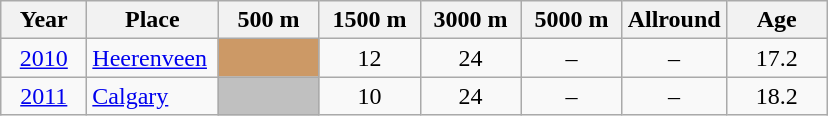<table class="wikitable">
<tr>
<th width="50">Year</th>
<th width="80">Place</th>
<th width="60">500 m</th>
<th width="60">1500 m</th>
<th width="60">3000 m</th>
<th width="60">5000 m</th>
<th width="60">Allround</th>
<th width="60">Age</th>
</tr>
<tr valign="center" align="center" ,>
<td><a href='#'>2010</a></td>
<td align="left"><a href='#'>Heerenveen</a></td>
<td bgcolor="cc9966"></td>
<td>12</td>
<td>24</td>
<td>–</td>
<td>–</td>
<td>17.2</td>
</tr>
<tr valign="center" align="center" ,>
<td><a href='#'>2011</a></td>
<td align="left"><a href='#'>Calgary</a></td>
<td bgcolor="silver"></td>
<td>10</td>
<td>24</td>
<td>–</td>
<td>–</td>
<td>18.2</td>
</tr>
</table>
